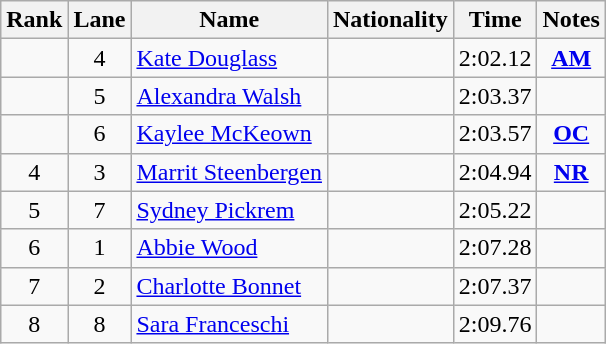<table class="wikitable sortable" style="text-align:center">
<tr>
<th>Rank</th>
<th>Lane</th>
<th>Name</th>
<th>Nationality</th>
<th>Time</th>
<th>Notes</th>
</tr>
<tr>
<td></td>
<td>4</td>
<td align=left><a href='#'>Kate Douglass</a></td>
<td align=left></td>
<td>2:02.12</td>
<td><strong><a href='#'>AM</a></strong></td>
</tr>
<tr>
<td></td>
<td>5</td>
<td align=left><a href='#'>Alexandra Walsh</a></td>
<td align=left></td>
<td>2:03.37</td>
<td></td>
</tr>
<tr>
<td></td>
<td>6</td>
<td align=left><a href='#'>Kaylee McKeown</a></td>
<td align=left></td>
<td>2:03.57</td>
<td><strong><a href='#'>OC</a></strong></td>
</tr>
<tr>
<td>4</td>
<td>3</td>
<td align=left><a href='#'>Marrit Steenbergen</a></td>
<td align=left></td>
<td>2:04.94</td>
<td><strong><a href='#'>NR</a></strong></td>
</tr>
<tr>
<td>5</td>
<td>7</td>
<td align=left><a href='#'>Sydney Pickrem</a></td>
<td align=left></td>
<td>2:05.22</td>
<td></td>
</tr>
<tr>
<td>6</td>
<td>1</td>
<td align=left><a href='#'>Abbie Wood</a></td>
<td align=left></td>
<td>2:07.28</td>
<td></td>
</tr>
<tr>
<td>7</td>
<td>2</td>
<td align=left><a href='#'>Charlotte Bonnet</a></td>
<td align=left></td>
<td>2:07.37</td>
<td></td>
</tr>
<tr>
<td>8</td>
<td>8</td>
<td align=left><a href='#'>Sara Franceschi</a></td>
<td align=left></td>
<td>2:09.76</td>
<td></td>
</tr>
</table>
